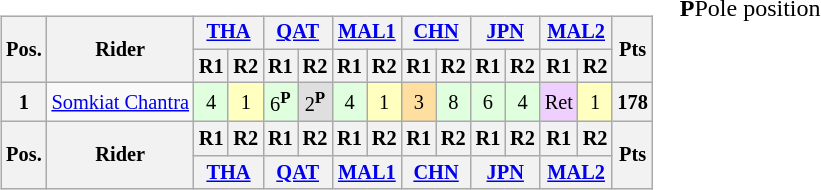<table>
<tr>
<td><br><table class="wikitable" style="font-size:85%; text-align:center;">
<tr>
<th rowspan="2" valign="middle">Pos.</th>
<th rowspan="2" valign="middle">Rider</th>
<th colspan="2"><a href='#'>THA</a><br></th>
<th colspan="2"><a href='#'>QAT</a><br></th>
<th colspan="2"><a href='#'>MAL1</a><br></th>
<th colspan="2"><a href='#'>CHN</a><br></th>
<th colspan="2"><a href='#'>JPN</a><br></th>
<th colspan="2"><a href='#'>MAL2</a><br></th>
<th rowspan="2" valign="middle">Pts</th>
</tr>
<tr>
<th>R1</th>
<th>R2</th>
<th>R1</th>
<th>R2</th>
<th>R1</th>
<th>R2</th>
<th>R1</th>
<th>R2</th>
<th>R1</th>
<th>R2</th>
<th>R1</th>
<th>R2</th>
</tr>
<tr>
<th>1</th>
<td align="left"> <a href='#'>Somkiat Chantra</a></td>
<td style="background:#dfffdf;">4</td>
<td style="background:#ffffbf;">1</td>
<td style="background:#dfffdf;">6<sup><strong>P</strong></sup></td>
<td style="background:#dfdfdf;">2<sup><strong>P</strong></sup></td>
<td style="background:#dfffdf;">4</td>
<td style="background:#ffffbf;">1</td>
<td style="background:#ffdf9f;">3</td>
<td style="background:#dfffdf;">8</td>
<td style="background:#dfffdf;">6</td>
<td style="background:#dfffdf;">4</td>
<td style="background:#efcfff;">Ret</td>
<td style="background:#ffffbf;">1</td>
<th>178</th>
</tr>
<tr>
<th rowspan="2">Pos.</th>
<th rowspan="2">Rider</th>
<th>R1</th>
<th>R2</th>
<th>R1</th>
<th>R2</th>
<th>R1</th>
<th>R2</th>
<th>R1</th>
<th>R2</th>
<th>R1</th>
<th>R2</th>
<th>R1</th>
<th>R2</th>
<th rowspan="2">Pts</th>
</tr>
<tr>
<th colspan="2"><a href='#'>THA</a><br></th>
<th colspan="2"><a href='#'>QAT</a><br></th>
<th colspan="2"><a href='#'>MAL1</a><br></th>
<th colspan="2"><a href='#'>CHN</a><br></th>
<th colspan="2"><a href='#'>JPN</a><br></th>
<th colspan="2"><a href='#'>MAL2</a><br></th>
</tr>
</table>
</td>
<td valign="top"><br>
<span><strong>P</strong>Pole position</span></td>
</tr>
</table>
